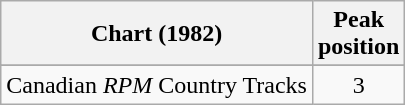<table class="wikitable sortable">
<tr>
<th align="left">Chart (1982)</th>
<th align="center">Peak<br>position</th>
</tr>
<tr>
</tr>
<tr>
<td align="left">Canadian <em>RPM</em> Country Tracks</td>
<td align="center">3</td>
</tr>
</table>
